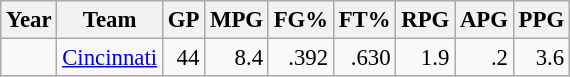<table class="wikitable sortable" style="font-size:95%; text-align:right;">
<tr>
<th>Year</th>
<th>Team</th>
<th>GP</th>
<th>MPG</th>
<th>FG%</th>
<th>FT%</th>
<th>RPG</th>
<th>APG</th>
<th>PPG</th>
</tr>
<tr>
<td style="text-align:left;"></td>
<td style="text-align:left;"><a href='#'>Cincinnati</a></td>
<td>44</td>
<td>8.4</td>
<td>.392</td>
<td>.630</td>
<td>1.9</td>
<td>.2</td>
<td>3.6</td>
</tr>
</table>
